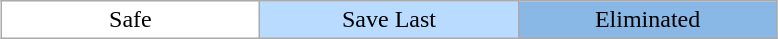<table class="wikitable" style="margin:1em auto; text-align:center;">
<tr>
<td bgcolor="FFFFFF" width="15%">Safe</td>
<td bgcolor="B8DBFF" width="15%">Save Last</td>
<td bgcolor="8AB8E6" width="15%">Eliminated</td>
</tr>
</table>
